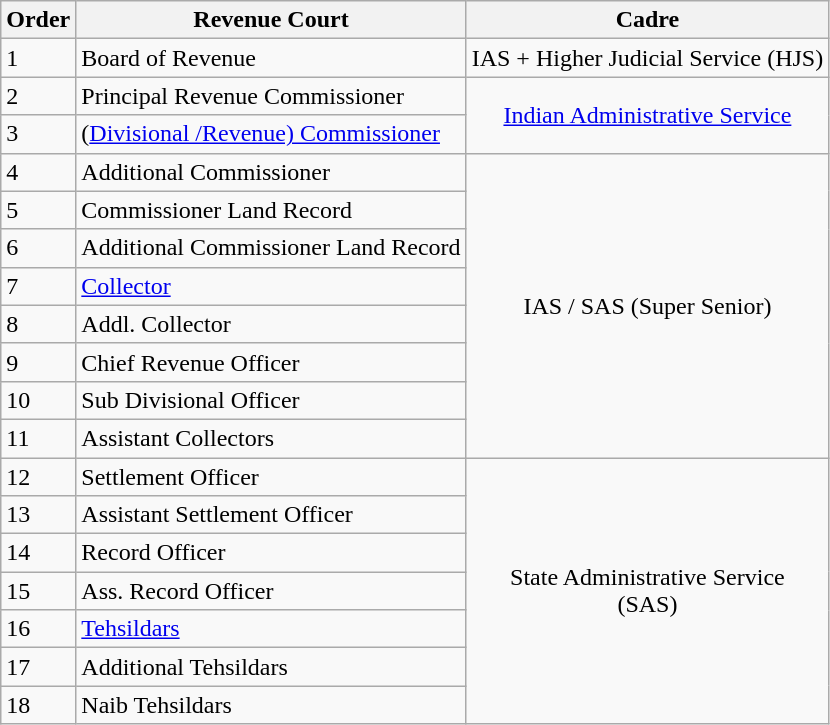<table class="wikitable">
<tr>
<th>Order</th>
<th>Revenue Court</th>
<th>Cadre</th>
</tr>
<tr>
<td>1</td>
<td>Board of Revenue</td>
<td>IAS + Higher Judicial Service (HJS)</td>
</tr>
<tr>
<td>2</td>
<td>Principal Revenue Commissioner</td>
<td rowspan="2" style="text-align: center;"><a href='#'>Indian Administrative Service</a></td>
</tr>
<tr>
<td>3</td>
<td>(<a href='#'>Divisional /Revenue) Commissioner</a></td>
</tr>
<tr>
<td>4</td>
<td>Additional Commissioner</td>
<td rowspan="8" style="text-align: center;">IAS / SAS (Super Senior)</td>
</tr>
<tr>
<td>5</td>
<td>Commissioner Land Record</td>
</tr>
<tr>
<td>6</td>
<td>Additional Commissioner Land Record</td>
</tr>
<tr>
<td>7</td>
<td><a href='#'>Collector</a></td>
</tr>
<tr>
<td>8</td>
<td>Addl. Collector</td>
</tr>
<tr>
<td>9</td>
<td>Chief Revenue Officer</td>
</tr>
<tr>
<td>10</td>
<td>Sub Divisional Officer</td>
</tr>
<tr>
<td>11</td>
<td>Assistant Collectors</td>
</tr>
<tr>
<td>12</td>
<td>Settlement Officer</td>
<td rowspan="7" style="text-align: center;">State Administrative Service<br>(SAS)</td>
</tr>
<tr>
<td>13</td>
<td>Assistant Settlement Officer</td>
</tr>
<tr>
<td>14</td>
<td>Record Officer</td>
</tr>
<tr>
<td>15</td>
<td>Ass. Record Officer</td>
</tr>
<tr>
<td>16</td>
<td><a href='#'>Tehsildars</a></td>
</tr>
<tr>
<td>17</td>
<td>Additional Tehsildars</td>
</tr>
<tr>
<td>18</td>
<td>Naib Tehsildars</td>
</tr>
</table>
